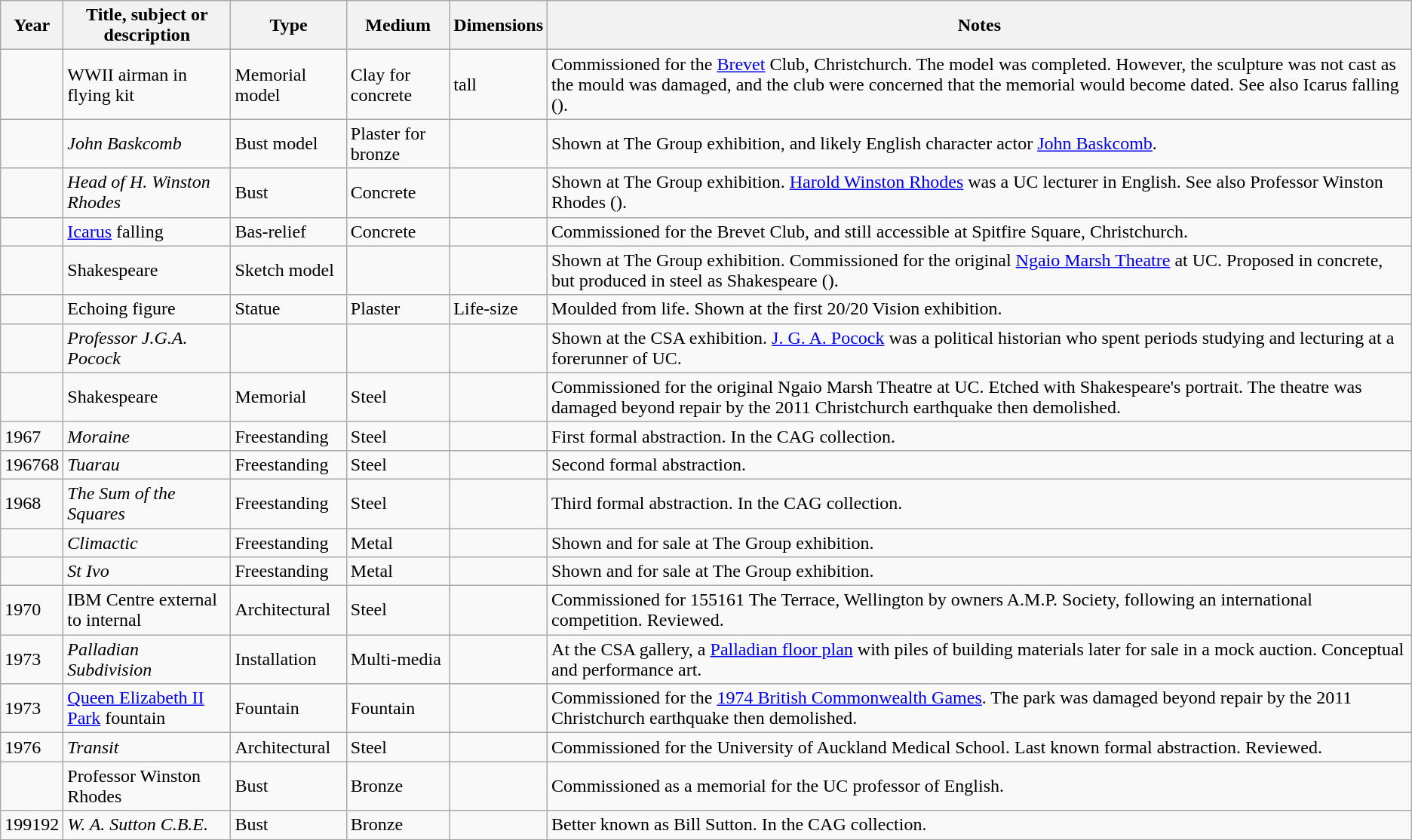<table class="wikitable">
<tr>
<th>Year</th>
<th>Title, subject or description</th>
<th>Type</th>
<th>Medium</th>
<th>Dimensions</th>
<th>Notes</th>
</tr>
<tr>
<td></td>
<td>WWII airman in flying kit</td>
<td>Memorial model</td>
<td>Clay for concrete</td>
<td> tall</td>
<td>Commissioned for the <a href='#'>Brevet</a> Club, Christchurch. The model was completed. However, the sculpture was not cast as the mould was damaged, and the club were concerned that the memorial would become dated. See also Icarus falling ().</td>
</tr>
<tr>
<td></td>
<td><em>John Baskcomb</em></td>
<td>Bust model</td>
<td>Plaster for bronze</td>
<td></td>
<td>Shown at The Group exhibition, and likely English character actor <a href='#'>John Baskcomb</a>.</td>
</tr>
<tr>
<td></td>
<td><em>Head of H. Winston Rhodes</em></td>
<td>Bust</td>
<td>Concrete</td>
<td></td>
<td>Shown at The Group exhibition. <a href='#'>Harold Winston Rhodes</a> was a UC lecturer in English. See also Professor Winston Rhodes ().</td>
</tr>
<tr>
<td></td>
<td><a href='#'>Icarus</a> falling</td>
<td>Bas-relief</td>
<td>Concrete</td>
<td></td>
<td>Commissioned for the Brevet Club, and still accessible at Spitfire Square, Christchurch.</td>
</tr>
<tr>
<td></td>
<td>Shakespeare</td>
<td>Sketch model</td>
<td></td>
<td></td>
<td>Shown at The Group exhibition. Commissioned for the original <a href='#'>Ngaio Marsh Theatre</a> at UC. Proposed in concrete, but produced in steel as Shakespeare ().</td>
</tr>
<tr>
<td></td>
<td>Echoing figure</td>
<td>Statue</td>
<td>Plaster</td>
<td>Life-size</td>
<td>Moulded from life. Shown at the first 20/20 Vision exhibition.</td>
</tr>
<tr>
<td></td>
<td><em>Professor J.G.A. Pocock</em></td>
<td></td>
<td></td>
<td></td>
<td>Shown at the CSA exhibition. <a href='#'>J. G. A. Pocock</a> was a political historian who spent periods studying and lecturing at a forerunner of UC.</td>
</tr>
<tr>
<td></td>
<td>Shakespeare</td>
<td>Memorial</td>
<td>Steel</td>
<td></td>
<td>Commissioned for the original Ngaio Marsh Theatre at UC. Etched with Shakespeare's portrait. The theatre was damaged beyond repair by the 2011 Christchurch earthquake then demolished. </td>
</tr>
<tr>
<td>1967</td>
<td><em>Moraine</em></td>
<td>Freestanding</td>
<td>Steel</td>
<td></td>
<td>First formal abstraction. In the CAG collection.</td>
</tr>
<tr>
<td>196768</td>
<td><em>Tuarau</em></td>
<td>Freestanding</td>
<td>Steel</td>
<td></td>
<td>Second formal abstraction.</td>
</tr>
<tr>
<td>1968</td>
<td><em>The Sum of the Squares</em></td>
<td>Freestanding</td>
<td>Steel</td>
<td></td>
<td>Third formal abstraction. In the CAG collection.</td>
</tr>
<tr>
<td></td>
<td><em>Climactic</em></td>
<td>Freestanding</td>
<td>Metal</td>
<td></td>
<td>Shown and for sale at The Group exhibition.</td>
</tr>
<tr>
<td></td>
<td><em>St Ivo</em></td>
<td>Freestanding</td>
<td>Metal</td>
<td></td>
<td>Shown and for sale at The Group exhibition.</td>
</tr>
<tr>
<td>1970</td>
<td>IBM Centre external to internal</td>
<td>Architectural</td>
<td>Steel</td>
<td></td>
<td>Commissioned for 155161 The Terrace, Wellington by owners A.M.P. Society, following an international competition. Reviewed. </td>
</tr>
<tr>
<td>1973</td>
<td><em>Palladian Subdivision</em></td>
<td>Installation</td>
<td>Multi-media</td>
<td></td>
<td>At the CSA gallery, a <a href='#'>Palladian floor plan</a> with piles of building materials later for sale in a mock auction. Conceptual and performance art.</td>
</tr>
<tr>
<td>1973</td>
<td><a href='#'>Queen Elizabeth II Park</a> fountain</td>
<td>Fountain</td>
<td>Fountain</td>
<td></td>
<td>Commissioned for the <a href='#'>1974 British Commonwealth Games</a>. The park was damaged beyond repair by the 2011 Christchurch earthquake then demolished.</td>
</tr>
<tr>
<td>1976</td>
<td><em>Transit</em></td>
<td>Architectural</td>
<td>Steel</td>
<td></td>
<td>Commissioned for the University of Auckland Medical School. Last known formal abstraction. Reviewed. </td>
</tr>
<tr>
<td></td>
<td>Professor Winston Rhodes</td>
<td>Bust</td>
<td>Bronze</td>
<td></td>
<td>Commissioned as a memorial for the UC professor of English.</td>
</tr>
<tr>
<td>199192</td>
<td><em>W. A. Sutton C.B.E.</em></td>
<td>Bust</td>
<td>Bronze</td>
<td></td>
<td>Better known as Bill Sutton. In the CAG collection.</td>
</tr>
</table>
